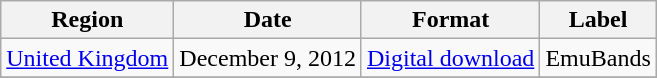<table class=wikitable>
<tr>
<th>Region</th>
<th>Date</th>
<th>Format</th>
<th>Label</th>
</tr>
<tr>
<td><a href='#'>United Kingdom</a></td>
<td>December 9, 2012</td>
<td><a href='#'>Digital download</a></td>
<td>EmuBands</td>
</tr>
<tr>
</tr>
</table>
